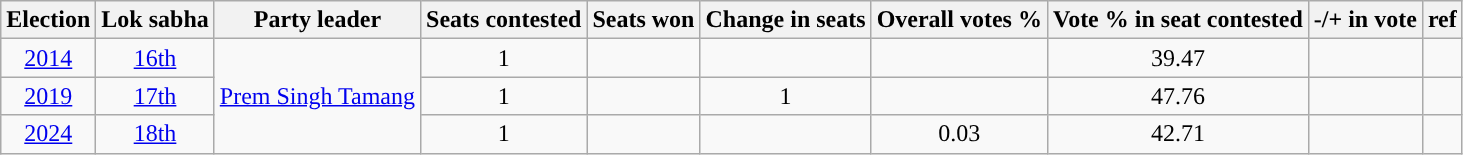<table class="wikitable" style="text-align:center">
<tr>
<th Style="background-color:">Election</th>
<th Style="background-color:">Lok sabha</th>
<th Style="background-color:">Party leader</th>
<th Style="background-color:">Seats contested</th>
<th Style="background-color:">Seats won</th>
<th Style="background-color:">Change in seats</th>
<th Style="background-color:">Overall votes %</th>
<th Style="background-color:">Vote % in seat contested</th>
<th Style="background-color:">-/+ in vote</th>
<th Style="background-color:">ref</th>
</tr>
<tr>
<td><a href='#'>2014</a></td>
<td><a href='#'>16th</a></td>
<td rowspan="3"><a href='#'>Prem Singh Tamang</a></td>
<td>1</td>
<td></td>
<td></td>
<td></td>
<td>39.47</td>
<td></td>
<td></td>
</tr>
<tr>
<td><a href='#'>2019</a></td>
<td><a href='#'>17th</a></td>
<td>1</td>
<td></td>
<td>1</td>
<td></td>
<td>47.76</td>
<td></td>
<td></td>
</tr>
<tr>
<td><a href='#'>2024</a></td>
<td><a href='#'>18th</a></td>
<td>1</td>
<td></td>
<td></td>
<td>0.03</td>
<td>42.71</td>
<td></td>
<td></td>
</tr>
</table>
